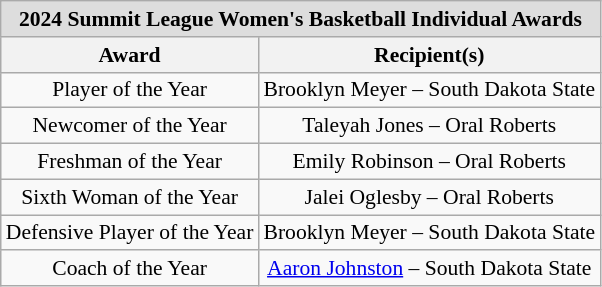<table class="wikitable" style="white-space:nowrap; font-size:90%; text-align:center;">
<tr>
<td colspan="2" style="text-align:center; background:#ddd;"><strong>2024 Summit League Women's Basketball Individual Awards</strong></td>
</tr>
<tr>
<th style="text-align:center;">Award</th>
<th style="text-align:center;">Recipient(s)</th>
</tr>
<tr>
<td>Player of the Year</td>
<td>Brooklyn Meyer – South Dakota State</td>
</tr>
<tr>
<td>Newcomer of the Year</td>
<td>Taleyah Jones – Oral Roberts</td>
</tr>
<tr>
<td>Freshman of the Year</td>
<td>Emily Robinson – Oral Roberts</td>
</tr>
<tr>
<td>Sixth Woman of the Year</td>
<td>Jalei Oglesby – Oral Roberts</td>
</tr>
<tr>
<td>Defensive Player of the Year</td>
<td>Brooklyn Meyer – South Dakota State</td>
</tr>
<tr>
<td>Coach of the Year</td>
<td><a href='#'>Aaron Johnston</a> – South Dakota State</td>
</tr>
</table>
